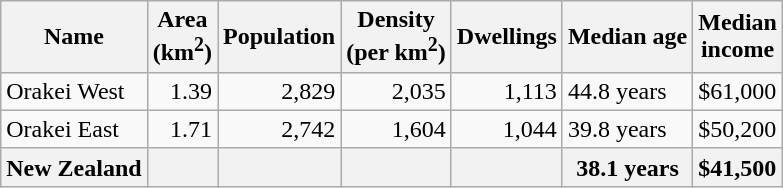<table class="wikitable">
<tr>
<th>Name</th>
<th>Area<br>(km<sup>2</sup>)</th>
<th>Population</th>
<th>Density<br>(per km<sup>2</sup>)</th>
<th>Dwellings</th>
<th>Median age</th>
<th>Median<br>income</th>
</tr>
<tr>
<td>Orakei West</td>
<td style="text-align:right;">1.39</td>
<td style="text-align:right;">2,829</td>
<td style="text-align:right;">2,035</td>
<td style="text-align:right;">1,113</td>
<td>44.8 years</td>
<td>$61,000</td>
</tr>
<tr>
<td>Orakei East</td>
<td style="text-align:right;">1.71</td>
<td style="text-align:right;">2,742</td>
<td style="text-align:right;">1,604</td>
<td style="text-align:right;">1,044</td>
<td>39.8 years</td>
<td>$50,200</td>
</tr>
<tr>
<th>New Zealand</th>
<th></th>
<th></th>
<th></th>
<th></th>
<th>38.1 years</th>
<th style="text-align:left;">$41,500</th>
</tr>
</table>
